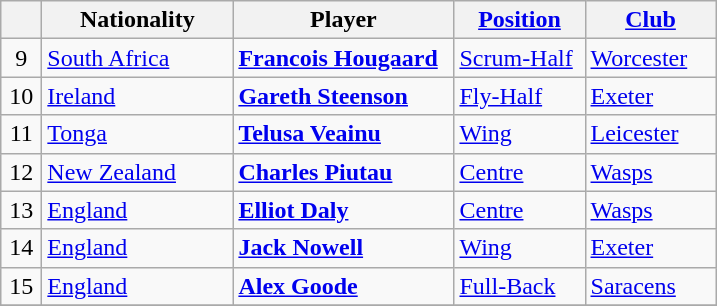<table class="wikitable">
<tr>
<th width=20></th>
<th width=120>Nationality</th>
<th width=140>Player</th>
<th width=80><a href='#'>Position</a></th>
<th width=80><a href='#'>Club</a></th>
</tr>
<tr>
<td align=center>9</td>
<td> <a href='#'>South Africa</a></td>
<td><strong><a href='#'>Francois Hougaard</a></strong></td>
<td><a href='#'>Scrum-Half</a></td>
<td><a href='#'>Worcester</a></td>
</tr>
<tr>
<td align=center>10</td>
<td> <a href='#'>Ireland</a></td>
<td><strong><a href='#'>Gareth Steenson</a></strong></td>
<td><a href='#'>Fly-Half</a></td>
<td><a href='#'>Exeter</a></td>
</tr>
<tr>
<td align=center>11</td>
<td> <a href='#'>Tonga</a></td>
<td><strong><a href='#'>Telusa Veainu</a></strong></td>
<td><a href='#'>Wing</a></td>
<td><a href='#'>Leicester</a></td>
</tr>
<tr>
<td align=center>12</td>
<td> <a href='#'>New Zealand</a></td>
<td><strong><a href='#'>Charles Piutau</a></strong></td>
<td><a href='#'>Centre</a></td>
<td><a href='#'>Wasps</a></td>
</tr>
<tr>
<td align=center>13</td>
<td> <a href='#'>England</a></td>
<td><strong><a href='#'>Elliot Daly</a></strong></td>
<td><a href='#'>Centre</a></td>
<td><a href='#'>Wasps</a></td>
</tr>
<tr>
<td align=center>14</td>
<td> <a href='#'>England</a></td>
<td><strong><a href='#'>Jack Nowell</a></strong></td>
<td><a href='#'>Wing</a></td>
<td><a href='#'>Exeter</a></td>
</tr>
<tr>
<td align=center>15</td>
<td> <a href='#'>England</a></td>
<td><strong><a href='#'>Alex Goode</a></strong></td>
<td><a href='#'>Full-Back</a></td>
<td><a href='#'>Saracens</a></td>
</tr>
<tr>
</tr>
</table>
